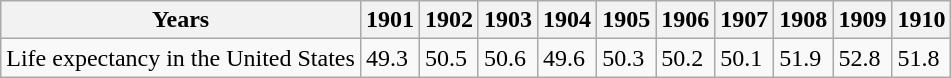<table class="wikitable">
<tr>
<th>Years</th>
<th>1901</th>
<th>1902</th>
<th>1903</th>
<th>1904</th>
<th>1905</th>
<th>1906</th>
<th>1907</th>
<th>1908</th>
<th>1909</th>
<th>1910</th>
</tr>
<tr>
<td>Life expectancy in the United States</td>
<td>49.3</td>
<td>50.5</td>
<td>50.6</td>
<td>49.6</td>
<td>50.3</td>
<td>50.2</td>
<td>50.1</td>
<td>51.9</td>
<td>52.8</td>
<td>51.8</td>
</tr>
</table>
